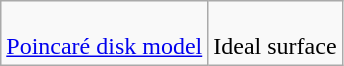<table class=wikitable>
<tr>
<td><br><a href='#'>Poincaré disk model</a></td>
<td><br>Ideal surface</td>
</tr>
</table>
